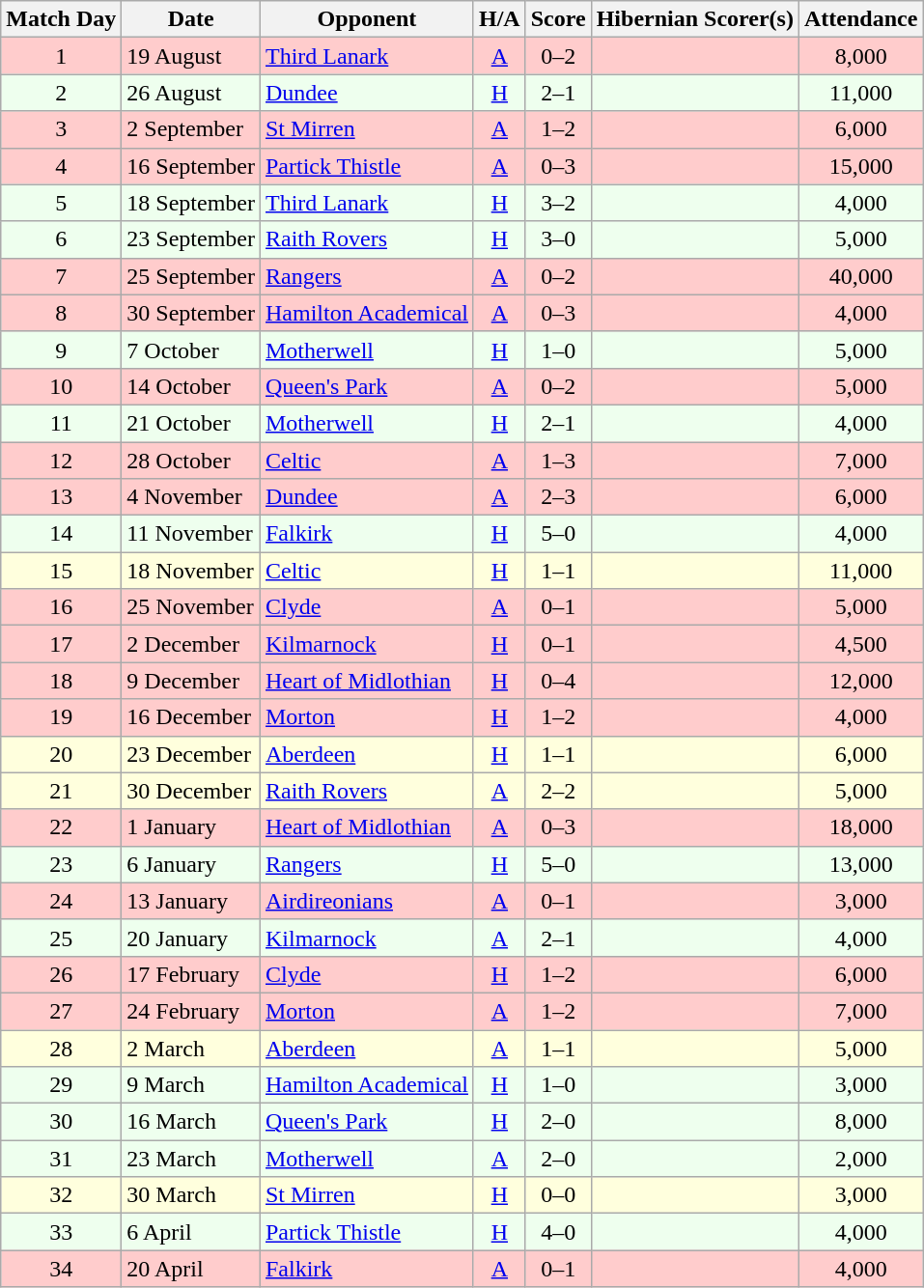<table class="wikitable" style="text-align:center">
<tr>
<th>Match Day</th>
<th>Date</th>
<th>Opponent</th>
<th>H/A</th>
<th>Score</th>
<th>Hibernian Scorer(s)</th>
<th>Attendance</th>
</tr>
<tr bgcolor=#FFCCCC>
<td>1</td>
<td align=left>19 August</td>
<td align=left><a href='#'>Third Lanark</a></td>
<td><a href='#'>A</a></td>
<td>0–2</td>
<td align=left></td>
<td>8,000</td>
</tr>
<tr bgcolor=#EEFFEE>
<td>2</td>
<td align=left>26 August</td>
<td align=left><a href='#'>Dundee</a></td>
<td><a href='#'>H</a></td>
<td>2–1</td>
<td align=left></td>
<td>11,000</td>
</tr>
<tr bgcolor=#FFCCCC>
<td>3</td>
<td align=left>2 September</td>
<td align=left><a href='#'>St Mirren</a></td>
<td><a href='#'>A</a></td>
<td>1–2</td>
<td align=left></td>
<td>6,000</td>
</tr>
<tr bgcolor=#FFCCCC>
<td>4</td>
<td align=left>16 September</td>
<td align=left><a href='#'>Partick Thistle</a></td>
<td><a href='#'>A</a></td>
<td>0–3</td>
<td align=left></td>
<td>15,000</td>
</tr>
<tr bgcolor=#EEFFEE>
<td>5</td>
<td align=left>18 September</td>
<td align=left><a href='#'>Third Lanark</a></td>
<td><a href='#'>H</a></td>
<td>3–2</td>
<td align=left></td>
<td>4,000</td>
</tr>
<tr bgcolor=#EEFFEE>
<td>6</td>
<td align=left>23 September</td>
<td align=left><a href='#'>Raith Rovers</a></td>
<td><a href='#'>H</a></td>
<td>3–0</td>
<td align=left></td>
<td>5,000</td>
</tr>
<tr bgcolor=#FFCCCC>
<td>7</td>
<td align=left>25 September</td>
<td align=left><a href='#'>Rangers</a></td>
<td><a href='#'>A</a></td>
<td>0–2</td>
<td align=left></td>
<td>40,000</td>
</tr>
<tr bgcolor=#FFCCCC>
<td>8</td>
<td align=left>30 September</td>
<td align=left><a href='#'>Hamilton Academical</a></td>
<td><a href='#'>A</a></td>
<td>0–3</td>
<td align=left></td>
<td>4,000</td>
</tr>
<tr bgcolor=#EEFFEE>
<td>9</td>
<td align=left>7 October</td>
<td align=left><a href='#'>Motherwell</a></td>
<td><a href='#'>H</a></td>
<td>1–0</td>
<td align=left></td>
<td>5,000</td>
</tr>
<tr bgcolor=#FFCCCC>
<td>10</td>
<td align=left>14 October</td>
<td align=left><a href='#'>Queen's Park</a></td>
<td><a href='#'>A</a></td>
<td>0–2</td>
<td align=left></td>
<td>5,000</td>
</tr>
<tr bgcolor=#EEFFEE>
<td>11</td>
<td align=left>21 October</td>
<td align=left><a href='#'>Motherwell</a></td>
<td><a href='#'>H</a></td>
<td>2–1</td>
<td align=left></td>
<td>4,000</td>
</tr>
<tr bgcolor=#FFCCCC>
<td>12</td>
<td align=left>28 October</td>
<td align=left><a href='#'>Celtic</a></td>
<td><a href='#'>A</a></td>
<td>1–3</td>
<td align=left></td>
<td>7,000</td>
</tr>
<tr bgcolor=#FFCCCC>
<td>13</td>
<td align=left>4 November</td>
<td align=left><a href='#'>Dundee</a></td>
<td><a href='#'>A</a></td>
<td>2–3</td>
<td align=left></td>
<td>6,000</td>
</tr>
<tr bgcolor=#EEFFEE>
<td>14</td>
<td align=left>11 November</td>
<td align=left><a href='#'>Falkirk</a></td>
<td><a href='#'>H</a></td>
<td>5–0</td>
<td align=left></td>
<td>4,000</td>
</tr>
<tr bgcolor=#FFFFDD>
<td>15</td>
<td align=left>18 November</td>
<td align=left><a href='#'>Celtic</a></td>
<td><a href='#'>H</a></td>
<td>1–1</td>
<td align=left></td>
<td>11,000</td>
</tr>
<tr bgcolor=#FFCCCC>
<td>16</td>
<td align=left>25 November</td>
<td align=left><a href='#'>Clyde</a></td>
<td><a href='#'>A</a></td>
<td>0–1</td>
<td align=left></td>
<td>5,000</td>
</tr>
<tr bgcolor=#FFCCCC>
<td>17</td>
<td align=left>2 December</td>
<td align=left><a href='#'>Kilmarnock</a></td>
<td><a href='#'>H</a></td>
<td>0–1</td>
<td align=left></td>
<td>4,500</td>
</tr>
<tr bgcolor=#FFCCCC>
<td>18</td>
<td align=left>9 December</td>
<td align=left><a href='#'>Heart of Midlothian</a></td>
<td><a href='#'>H</a></td>
<td>0–4</td>
<td align=left></td>
<td>12,000</td>
</tr>
<tr bgcolor=#FFCCCC>
<td>19</td>
<td align=left>16 December</td>
<td align=left><a href='#'>Morton</a></td>
<td><a href='#'>H</a></td>
<td>1–2</td>
<td align=left></td>
<td>4,000</td>
</tr>
<tr bgcolor=#FFFFDD>
<td>20</td>
<td align=left>23 December</td>
<td align=left><a href='#'>Aberdeen</a></td>
<td><a href='#'>H</a></td>
<td>1–1</td>
<td align=left></td>
<td>6,000</td>
</tr>
<tr bgcolor=#FFFFDD>
<td>21</td>
<td align=left>30 December</td>
<td align=left><a href='#'>Raith Rovers</a></td>
<td><a href='#'>A</a></td>
<td>2–2</td>
<td align=left></td>
<td>5,000</td>
</tr>
<tr bgcolor=#FFCCCC>
<td>22</td>
<td align=left>1 January</td>
<td align=left><a href='#'>Heart of Midlothian</a></td>
<td><a href='#'>A</a></td>
<td>0–3</td>
<td align=left></td>
<td>18,000</td>
</tr>
<tr bgcolor=#EEFFEE>
<td>23</td>
<td align=left>6 January</td>
<td align=left><a href='#'>Rangers</a></td>
<td><a href='#'>H</a></td>
<td>5–0</td>
<td align=left></td>
<td>13,000</td>
</tr>
<tr bgcolor=#FFCCCC>
<td>24</td>
<td align=left>13 January</td>
<td align=left><a href='#'>Airdireonians</a></td>
<td><a href='#'>A</a></td>
<td>0–1</td>
<td align=left></td>
<td>3,000</td>
</tr>
<tr bgcolor=#EEFFEE>
<td>25</td>
<td align=left>20 January</td>
<td align=left><a href='#'>Kilmarnock</a></td>
<td><a href='#'>A</a></td>
<td>2–1</td>
<td align=left></td>
<td>4,000</td>
</tr>
<tr bgcolor=#FFCCCC>
<td>26</td>
<td align=left>17 February</td>
<td align=left><a href='#'>Clyde</a></td>
<td><a href='#'>H</a></td>
<td>1–2</td>
<td align=left></td>
<td>6,000</td>
</tr>
<tr bgcolor=#FFCCCC>
<td>27</td>
<td align=left>24 February</td>
<td align=left><a href='#'>Morton</a></td>
<td><a href='#'>A</a></td>
<td>1–2</td>
<td align=left></td>
<td>7,000</td>
</tr>
<tr bgcolor=#FFFFDD>
<td>28</td>
<td align=left>2 March</td>
<td align=left><a href='#'>Aberdeen</a></td>
<td><a href='#'>A</a></td>
<td>1–1</td>
<td align=left></td>
<td>5,000</td>
</tr>
<tr bgcolor=#EEFFEE>
<td>29</td>
<td align=left>9 March</td>
<td align=left><a href='#'>Hamilton Academical</a></td>
<td><a href='#'>H</a></td>
<td>1–0</td>
<td align=left></td>
<td>3,000</td>
</tr>
<tr bgcolor=#EEFFEE>
<td>30</td>
<td align=left>16 March</td>
<td align=left><a href='#'>Queen's Park</a></td>
<td><a href='#'>H</a></td>
<td>2–0</td>
<td align=left></td>
<td>8,000</td>
</tr>
<tr bgcolor=#EEFFEE>
<td>31</td>
<td align=left>23 March</td>
<td align=left><a href='#'>Motherwell</a></td>
<td><a href='#'>A</a></td>
<td>2–0</td>
<td align=left></td>
<td>2,000</td>
</tr>
<tr bgcolor=#FFFFDD>
<td>32</td>
<td align=left>30 March</td>
<td align=left><a href='#'>St Mirren</a></td>
<td><a href='#'>H</a></td>
<td>0–0</td>
<td align=left></td>
<td>3,000</td>
</tr>
<tr bgcolor=#EEFFEE>
<td>33</td>
<td align=left>6 April</td>
<td align=left><a href='#'>Partick Thistle</a></td>
<td><a href='#'>H</a></td>
<td>4–0</td>
<td align=left></td>
<td>4,000</td>
</tr>
<tr bgcolor=#FFCCCC>
<td>34</td>
<td align=left>20 April</td>
<td align=left><a href='#'>Falkirk</a></td>
<td><a href='#'>A</a></td>
<td>0–1</td>
<td align=left></td>
<td>4,000</td>
</tr>
</table>
